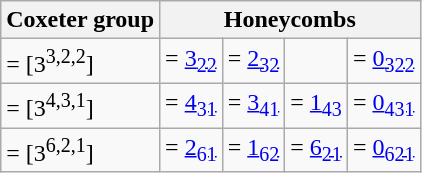<table class="wikitable">
<tr>
<th>Coxeter group</th>
<th colspan=4>Honeycombs</th>
</tr>
<tr>
<td> = [3<sup>3,2,2</sup>]</td>
<td> = <a href='#'>3<sub>22</sub></a></td>
<td> = <a href='#'>2<sub>32</sub></a></td>
<td> </td>
<td> = <a href='#'>0<sub>322</sub></a></td>
</tr>
<tr>
<td> = [3<sup>4,3,1</sup>]</td>
<td> = <a href='#'>4<sub>31</sub></a></td>
<td> = <a href='#'>3<sub>41</sub></a></td>
<td> = <a href='#'>1<sub>43</sub></a></td>
<td> = <a href='#'>0<sub>431</sub></a></td>
</tr>
<tr>
<td> = [3<sup>6,2,1</sup>]</td>
<td> = <a href='#'>2<sub>61</sub></a></td>
<td> = <a href='#'>1<sub>62</sub></a></td>
<td> = <a href='#'>6<sub>21</sub></a></td>
<td> = <a href='#'>0<sub>621</sub></a></td>
</tr>
</table>
